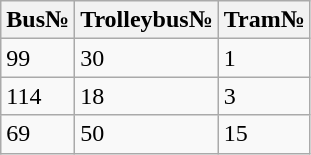<table class="wikitable">
<tr>
<th>Bus№</th>
<th>Trolleybus№</th>
<th>Tram№</th>
</tr>
<tr>
<td>99</td>
<td>30</td>
<td>1</td>
</tr>
<tr>
<td>114</td>
<td>18</td>
<td>3</td>
</tr>
<tr>
<td>69</td>
<td>50</td>
<td>15</td>
</tr>
</table>
